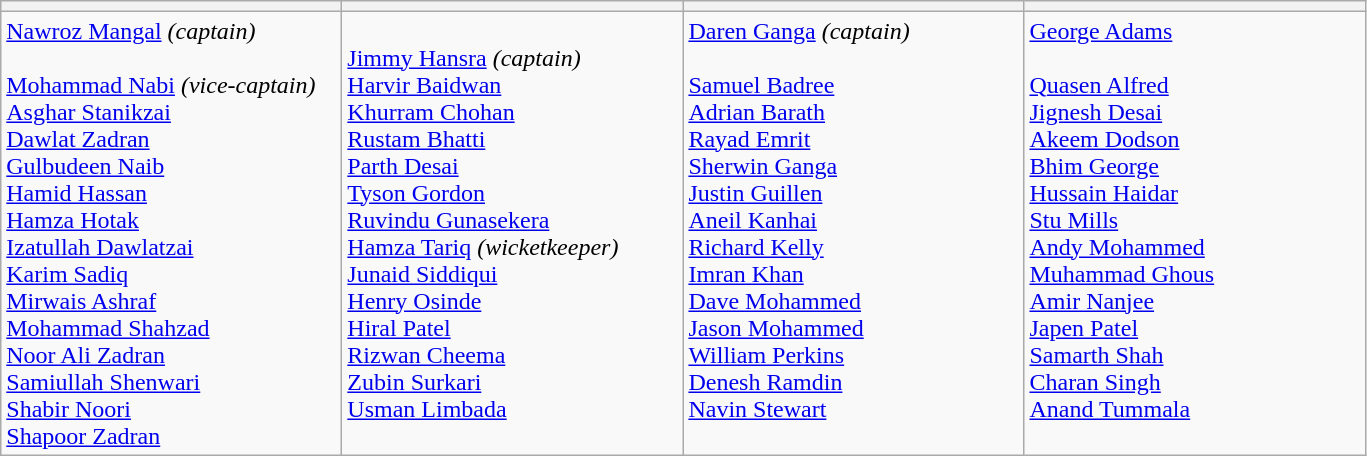<table class="wikitable">
<tr>
<th width=220></th>
<th width=220></th>
<th width=220></th>
<th width=220></th>
</tr>
<tr>
<td valign=top><a href='#'>Nawroz Mangal</a> <em>(captain)</em> <br><br><a href='#'>Mohammad Nabi</a> <em>(vice-captain)</em> <br>
<a href='#'>Asghar Stanikzai</a><br>
<a href='#'>Dawlat Zadran</a><br>
<a href='#'>Gulbudeen Naib</a><br>
<a href='#'>Hamid Hassan</a><br>
<a href='#'>Hamza Hotak</a><br>
<a href='#'>Izatullah Dawlatzai</a><br>
<a href='#'>Karim Sadiq</a><br>
<a href='#'>Mirwais Ashraf</a><br>
<a href='#'>Mohammad Shahzad</a><br>
<a href='#'>Noor Ali Zadran</a><br>
<a href='#'>Samiullah Shenwari</a><br>
<a href='#'>Shabir Noori</a><br>
<a href='#'>Shapoor Zadran</a></td>
<td valign=top><br><a href='#'>Jimmy Hansra</a> <em>(captain)</em><br>
<a href='#'>Harvir Baidwan</a><br>
<a href='#'>Khurram Chohan</a><br>
<a href='#'>Rustam Bhatti</a><br>
<a href='#'>Parth Desai</a><br>
<a href='#'>Tyson Gordon</a><br>
<a href='#'>Ruvindu Gunasekera</a><br>
<a href='#'>Hamza Tariq</a> <em>(wicketkeeper)</em><br>
<a href='#'>Junaid Siddiqui</a><br>
<a href='#'>Henry Osinde</a><br>
<a href='#'>Hiral Patel</a><br>
<a href='#'>Rizwan Cheema</a><br>
<a href='#'>Zubin Surkari</a><br>
<a href='#'>Usman Limbada</a></td>
<td valign=top><a href='#'>Daren Ganga</a> <em>(captain)</em><br><br><a href='#'>Samuel Badree</a><br>
<a href='#'>Adrian Barath</a><br>
<a href='#'>Rayad Emrit</a><br>
<a href='#'>Sherwin Ganga</a><br>
<a href='#'>Justin Guillen</a><br>
<a href='#'>Aneil Kanhai</a><br>
<a href='#'>Richard Kelly</a><br>
<a href='#'>Imran Khan</a><br>
<a href='#'>Dave Mohammed</a><br>
<a href='#'>Jason Mohammed</a><br>
<a href='#'>William Perkins</a><br>
<a href='#'>Denesh Ramdin</a><br>
<a href='#'>Navin Stewart</a></td>
<td valign=top><a href='#'>George Adams</a><br><br><a href='#'>Quasen Alfred</a><br>
<a href='#'>Jignesh Desai</a><br>
<a href='#'>Akeem Dodson</a><br>
<a href='#'>Bhim George</a><br>
<a href='#'>Hussain Haidar</a><br>
<a href='#'>Stu Mills</a><br>
<a href='#'>Andy Mohammed</a><br>
<a href='#'>Muhammad Ghous</a><br>
<a href='#'>Amir Nanjee</a><br>
<a href='#'>Japen Patel</a><br>
<a href='#'>Samarth Shah</a><br>
<a href='#'>Charan Singh</a><br>
<a href='#'>Anand Tummala</a></td>
</tr>
</table>
